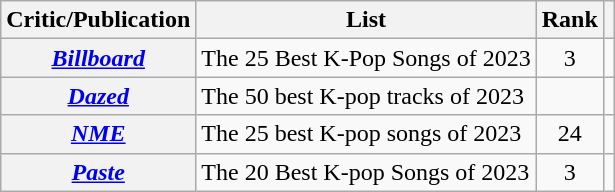<table class="wikitable sortable plainrowheaders" style="text-align:center">
<tr>
<th scope="col">Critic/Publication</th>
<th scope="col">List</th>
<th scope="col">Rank</th>
<th scope="col" class="unsortable"></th>
</tr>
<tr>
<th scope="row"><em><a href='#'>Billboard</a></em></th>
<td style="text-align:left">The 25 Best K-Pop Songs of 2023</td>
<td>3</td>
<td></td>
</tr>
<tr>
<th scope="row"><em><a href='#'>Dazed</a></em></th>
<td style="text-align:left">The 50 best K-pop tracks of 2023</td>
<td></td>
<td></td>
</tr>
<tr>
<th scope="row"><em><a href='#'>NME</a></em></th>
<td style="text-align:left">The 25 best K-pop songs of 2023</td>
<td>24</td>
<td></td>
</tr>
<tr>
<th scope="row"><em><a href='#'>Paste</a></em></th>
<td style="text-align:left">The 20 Best K-pop Songs of 2023</td>
<td>3</td>
<td></td>
</tr>
</table>
